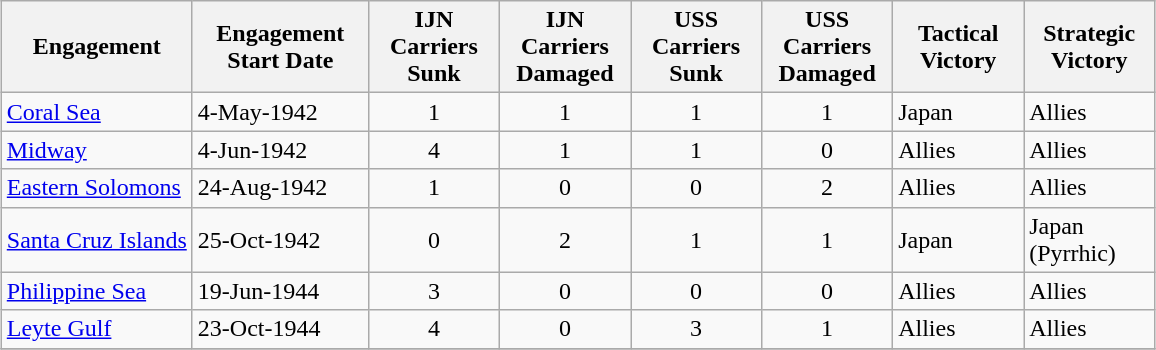<table class="wikitable" style="margin-left: auto; margin-right: auto;">
<tr>
<th scope="col" width="120px">Engagement</th>
<th scope="col" width="110px">Engagement Start Date</th>
<th scope="col" width="80px">IJN Carriers Sunk</th>
<th scope="col" width="80px">IJN Carriers Damaged</th>
<th scope="col" width="80px">USS Carriers Sunk</th>
<th scope="col" width="80px">USS Carriers Damaged</th>
<th scope="col" width="80px">Tactical Victory</th>
<th scope="col" width="80px">Strategic Victory</th>
</tr>
<tr>
<td><a href='#'>Coral Sea</a></td>
<td>4-May-1942</td>
<td align="center">1</td>
<td align="center">1</td>
<td align="center">1</td>
<td align="center">1</td>
<td>Japan</td>
<td>Allies</td>
</tr>
<tr>
<td><a href='#'>Midway</a></td>
<td>4-Jun-1942</td>
<td align="center">4</td>
<td align="center">1</td>
<td align="center">1</td>
<td align="center">0</td>
<td>Allies</td>
<td>Allies</td>
</tr>
<tr>
<td><a href='#'>Eastern Solomons</a></td>
<td>24-Aug-1942</td>
<td align="center">1</td>
<td align="center">0</td>
<td align="center">0</td>
<td align="center">2</td>
<td>Allies</td>
<td>Allies</td>
</tr>
<tr>
<td><a href='#'>Santa Cruz Islands</a></td>
<td>25-Oct-1942</td>
<td align="center">0</td>
<td align="center">2</td>
<td align="center">1</td>
<td align="center">1</td>
<td>Japan</td>
<td>Japan (Pyrrhic)</td>
</tr>
<tr>
<td><a href='#'>Philippine Sea</a></td>
<td>19-Jun-1944</td>
<td align="center">3</td>
<td align="center">0</td>
<td align="center">0</td>
<td align="center">0</td>
<td>Allies</td>
<td>Allies</td>
</tr>
<tr>
<td><a href='#'>Leyte Gulf</a></td>
<td>23-Oct-1944</td>
<td align="center">4</td>
<td align="center">0</td>
<td align="center">3</td>
<td align="center">1</td>
<td>Allies</td>
<td>Allies</td>
</tr>
<tr>
</tr>
</table>
